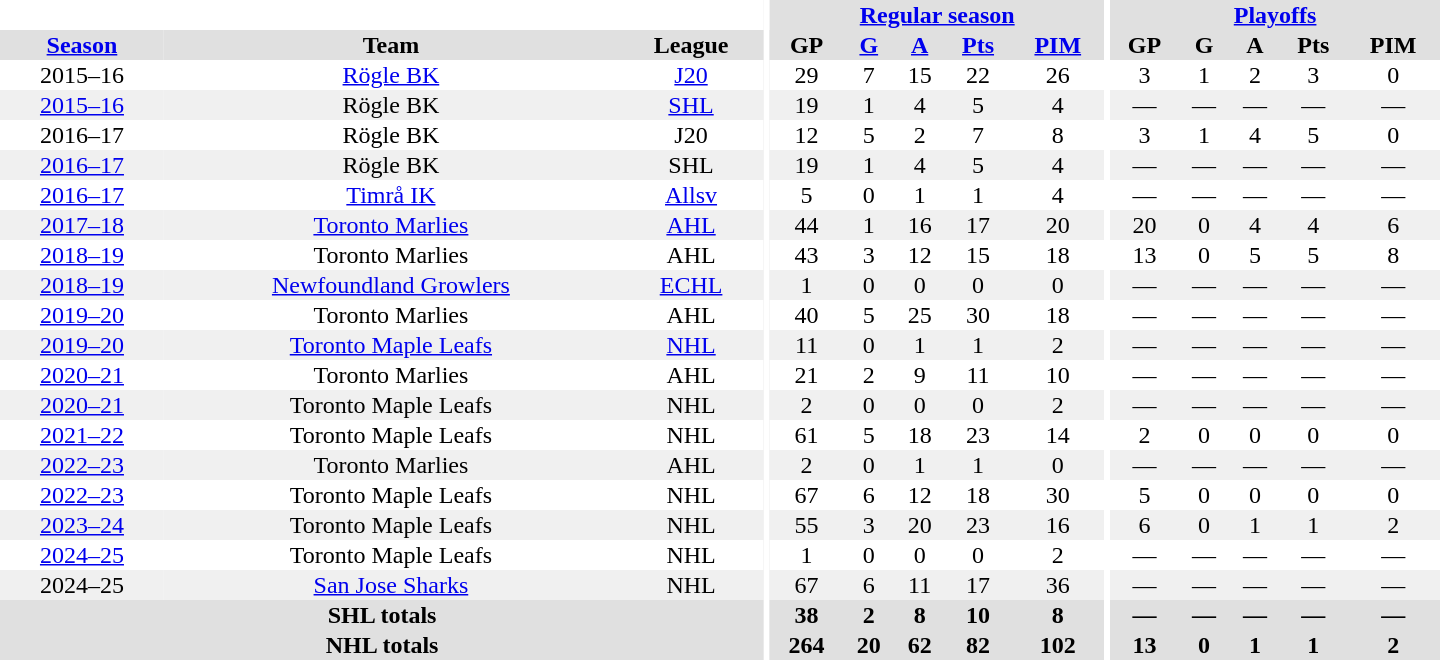<table border="0" cellpadding="1" cellspacing="0" style="text-align:center; width:60em">
<tr bgcolor="#e0e0e0">
<th colspan="3" bgcolor="#ffffff"></th>
<th rowspan="102" bgcolor="#ffffff"></th>
<th colspan="5"><a href='#'>Regular season</a></th>
<th rowspan="102" bgcolor="#ffffff"></th>
<th colspan="5"><a href='#'>Playoffs</a></th>
</tr>
<tr bgcolor="#e0e0e0">
<th><a href='#'>Season</a></th>
<th>Team</th>
<th>League</th>
<th>GP</th>
<th><a href='#'>G</a></th>
<th><a href='#'>A</a></th>
<th><a href='#'>Pts</a></th>
<th><a href='#'>PIM</a></th>
<th>GP</th>
<th>G</th>
<th>A</th>
<th>Pts</th>
<th>PIM</th>
</tr>
<tr>
<td>2015–16</td>
<td><a href='#'>Rögle BK</a></td>
<td><a href='#'>J20</a></td>
<td>29</td>
<td>7</td>
<td>15</td>
<td>22</td>
<td>26</td>
<td>3</td>
<td>1</td>
<td>2</td>
<td>3</td>
<td>0</td>
</tr>
<tr bgcolor="#f0f0f0">
<td><a href='#'>2015–16</a></td>
<td>Rögle BK</td>
<td><a href='#'>SHL</a></td>
<td>19</td>
<td>1</td>
<td>4</td>
<td>5</td>
<td>4</td>
<td>—</td>
<td>—</td>
<td>—</td>
<td>—</td>
<td>—</td>
</tr>
<tr>
<td>2016–17</td>
<td>Rögle BK</td>
<td>J20</td>
<td>12</td>
<td>5</td>
<td>2</td>
<td>7</td>
<td>8</td>
<td>3</td>
<td>1</td>
<td>4</td>
<td>5</td>
<td>0</td>
</tr>
<tr bgcolor="#f0f0f0">
<td><a href='#'>2016–17</a></td>
<td>Rögle BK</td>
<td>SHL</td>
<td>19</td>
<td>1</td>
<td>4</td>
<td>5</td>
<td>4</td>
<td>—</td>
<td>—</td>
<td>—</td>
<td>—</td>
<td>—</td>
</tr>
<tr>
<td><a href='#'>2016–17</a></td>
<td><a href='#'>Timrå IK</a></td>
<td><a href='#'>Allsv</a></td>
<td>5</td>
<td>0</td>
<td>1</td>
<td>1</td>
<td>4</td>
<td>—</td>
<td>—</td>
<td>—</td>
<td>—</td>
<td>—</td>
</tr>
<tr bgcolor="#f0f0f0">
<td><a href='#'>2017–18</a></td>
<td><a href='#'>Toronto Marlies</a></td>
<td><a href='#'>AHL</a></td>
<td>44</td>
<td>1</td>
<td>16</td>
<td>17</td>
<td>20</td>
<td>20</td>
<td>0</td>
<td>4</td>
<td>4</td>
<td>6</td>
</tr>
<tr>
<td><a href='#'>2018–19</a></td>
<td>Toronto Marlies</td>
<td>AHL</td>
<td>43</td>
<td>3</td>
<td>12</td>
<td>15</td>
<td>18</td>
<td>13</td>
<td>0</td>
<td>5</td>
<td>5</td>
<td>8</td>
</tr>
<tr bgcolor="#f0f0f0">
<td><a href='#'>2018–19</a></td>
<td><a href='#'>Newfoundland Growlers</a></td>
<td><a href='#'>ECHL</a></td>
<td>1</td>
<td>0</td>
<td>0</td>
<td>0</td>
<td>0</td>
<td>—</td>
<td>—</td>
<td>—</td>
<td>—</td>
<td>—</td>
</tr>
<tr>
<td><a href='#'>2019–20</a></td>
<td>Toronto Marlies</td>
<td>AHL</td>
<td>40</td>
<td>5</td>
<td>25</td>
<td>30</td>
<td>18</td>
<td>—</td>
<td>—</td>
<td>—</td>
<td>—</td>
<td>—</td>
</tr>
<tr bgcolor="#f0f0f0">
<td><a href='#'>2019–20</a></td>
<td><a href='#'>Toronto Maple Leafs</a></td>
<td><a href='#'>NHL</a></td>
<td>11</td>
<td>0</td>
<td>1</td>
<td>1</td>
<td>2</td>
<td>—</td>
<td>—</td>
<td>—</td>
<td>—</td>
<td>—</td>
</tr>
<tr>
<td><a href='#'>2020–21</a></td>
<td>Toronto Marlies</td>
<td>AHL</td>
<td>21</td>
<td>2</td>
<td>9</td>
<td>11</td>
<td>10</td>
<td>—</td>
<td>—</td>
<td>—</td>
<td>—</td>
<td>—</td>
</tr>
<tr bgcolor="#f0f0f0">
<td><a href='#'>2020–21</a></td>
<td>Toronto Maple Leafs</td>
<td>NHL</td>
<td>2</td>
<td>0</td>
<td>0</td>
<td>0</td>
<td>2</td>
<td>—</td>
<td>—</td>
<td>—</td>
<td>—</td>
<td>—</td>
</tr>
<tr>
<td><a href='#'>2021–22</a></td>
<td>Toronto Maple Leafs</td>
<td>NHL</td>
<td>61</td>
<td>5</td>
<td>18</td>
<td>23</td>
<td>14</td>
<td>2</td>
<td>0</td>
<td>0</td>
<td>0</td>
<td>0</td>
</tr>
<tr bgcolor="#f0f0f0">
<td><a href='#'>2022–23</a></td>
<td>Toronto Marlies</td>
<td>AHL</td>
<td>2</td>
<td>0</td>
<td>1</td>
<td>1</td>
<td>0</td>
<td>—</td>
<td>—</td>
<td>—</td>
<td>—</td>
<td>—</td>
</tr>
<tr>
<td><a href='#'>2022–23</a></td>
<td>Toronto Maple Leafs</td>
<td>NHL</td>
<td>67</td>
<td>6</td>
<td>12</td>
<td>18</td>
<td>30</td>
<td>5</td>
<td>0</td>
<td>0</td>
<td>0</td>
<td>0</td>
</tr>
<tr bgcolor="#f0f0f0">
<td><a href='#'>2023–24</a></td>
<td>Toronto Maple Leafs</td>
<td>NHL</td>
<td>55</td>
<td>3</td>
<td>20</td>
<td>23</td>
<td>16</td>
<td>6</td>
<td>0</td>
<td>1</td>
<td>1</td>
<td>2</td>
</tr>
<tr>
<td><a href='#'>2024–25</a></td>
<td>Toronto Maple Leafs</td>
<td>NHL</td>
<td>1</td>
<td>0</td>
<td>0</td>
<td>0</td>
<td>2</td>
<td>—</td>
<td>—</td>
<td>—</td>
<td>—</td>
<td>—</td>
</tr>
<tr bgcolor="#f0f0f0">
<td>2024–25</td>
<td><a href='#'>San Jose Sharks</a></td>
<td>NHL</td>
<td>67</td>
<td>6</td>
<td>11</td>
<td>17</td>
<td>36</td>
<td>—</td>
<td>—</td>
<td>—</td>
<td>—</td>
<td>—</td>
</tr>
<tr bgcolor="#e0e0e0">
<th colspan="3">SHL totals</th>
<th>38</th>
<th>2</th>
<th>8</th>
<th>10</th>
<th>8</th>
<th>—</th>
<th>—</th>
<th>—</th>
<th>—</th>
<th>—</th>
</tr>
<tr bgcolor="#e0e0e0">
<th colspan="3">NHL totals</th>
<th>264</th>
<th>20</th>
<th>62</th>
<th>82</th>
<th>102</th>
<th>13</th>
<th>0</th>
<th>1</th>
<th>1</th>
<th>2</th>
</tr>
</table>
